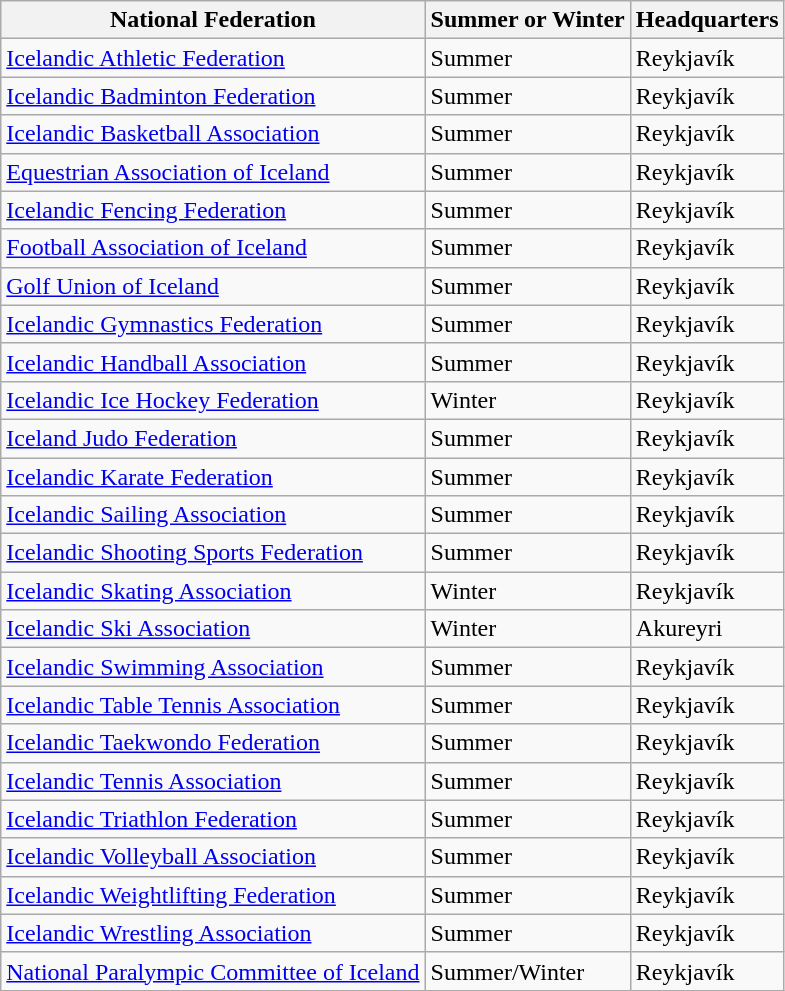<table class="wikitable sortable">
<tr>
<th>National Federation</th>
<th>Summer or Winter</th>
<th>Headquarters</th>
</tr>
<tr>
<td><a href='#'>Icelandic Athletic Federation</a></td>
<td>Summer</td>
<td>Reykjavík</td>
</tr>
<tr>
<td><a href='#'>Icelandic Badminton Federation</a></td>
<td>Summer</td>
<td>Reykjavík</td>
</tr>
<tr>
<td><a href='#'>Icelandic Basketball Association</a></td>
<td>Summer</td>
<td>Reykjavík</td>
</tr>
<tr>
<td><a href='#'>Equestrian Association of Iceland</a></td>
<td>Summer</td>
<td>Reykjavík</td>
</tr>
<tr>
<td><a href='#'>Icelandic Fencing Federation</a></td>
<td>Summer</td>
<td>Reykjavík</td>
</tr>
<tr>
<td><a href='#'>Football Association of Iceland</a></td>
<td>Summer</td>
<td>Reykjavík</td>
</tr>
<tr>
<td><a href='#'>Golf Union of Iceland</a></td>
<td>Summer</td>
<td>Reykjavík</td>
</tr>
<tr>
<td><a href='#'>Icelandic Gymnastics Federation</a></td>
<td>Summer</td>
<td>Reykjavík</td>
</tr>
<tr>
<td><a href='#'>Icelandic Handball Association</a></td>
<td>Summer</td>
<td>Reykjavík</td>
</tr>
<tr>
<td><a href='#'>Icelandic Ice Hockey Federation</a></td>
<td>Winter</td>
<td>Reykjavík</td>
</tr>
<tr>
<td><a href='#'>Iceland Judo Federation</a></td>
<td>Summer</td>
<td>Reykjavík</td>
</tr>
<tr>
<td><a href='#'>Icelandic Karate Federation</a></td>
<td>Summer</td>
<td>Reykjavík</td>
</tr>
<tr>
<td><a href='#'>Icelandic Sailing Association</a></td>
<td>Summer</td>
<td>Reykjavík</td>
</tr>
<tr>
<td><a href='#'>Icelandic Shooting Sports Federation</a></td>
<td>Summer</td>
<td>Reykjavík</td>
</tr>
<tr>
<td><a href='#'>Icelandic Skating Association</a></td>
<td>Winter</td>
<td>Reykjavík</td>
</tr>
<tr>
<td><a href='#'>Icelandic Ski Association</a></td>
<td>Winter</td>
<td>Akureyri</td>
</tr>
<tr>
<td><a href='#'>Icelandic Swimming Association</a></td>
<td>Summer</td>
<td>Reykjavík</td>
</tr>
<tr>
<td><a href='#'>Icelandic Table Tennis Association</a></td>
<td>Summer</td>
<td>Reykjavík</td>
</tr>
<tr>
<td><a href='#'>Icelandic Taekwondo Federation</a></td>
<td>Summer</td>
<td>Reykjavík</td>
</tr>
<tr>
<td><a href='#'>Icelandic Tennis Association</a></td>
<td>Summer</td>
<td>Reykjavík</td>
</tr>
<tr>
<td><a href='#'>Icelandic Triathlon Federation</a></td>
<td>Summer</td>
<td>Reykjavík</td>
</tr>
<tr>
<td><a href='#'>Icelandic Volleyball Association</a></td>
<td>Summer</td>
<td>Reykjavík</td>
</tr>
<tr>
<td><a href='#'>Icelandic Weightlifting Federation</a></td>
<td>Summer</td>
<td>Reykjavík</td>
</tr>
<tr>
<td><a href='#'>Icelandic Wrestling Association</a></td>
<td>Summer</td>
<td>Reykjavík</td>
</tr>
<tr>
<td><a href='#'>National Paralympic Committee of Iceland</a></td>
<td>Summer/Winter</td>
<td>Reykjavík</td>
</tr>
</table>
